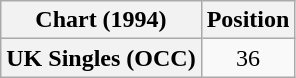<table class="wikitable plainrowheaders" style="text-align:center">
<tr>
<th>Chart (1994)</th>
<th>Position</th>
</tr>
<tr>
<th scope="row">UK Singles (OCC)</th>
<td>36</td>
</tr>
</table>
